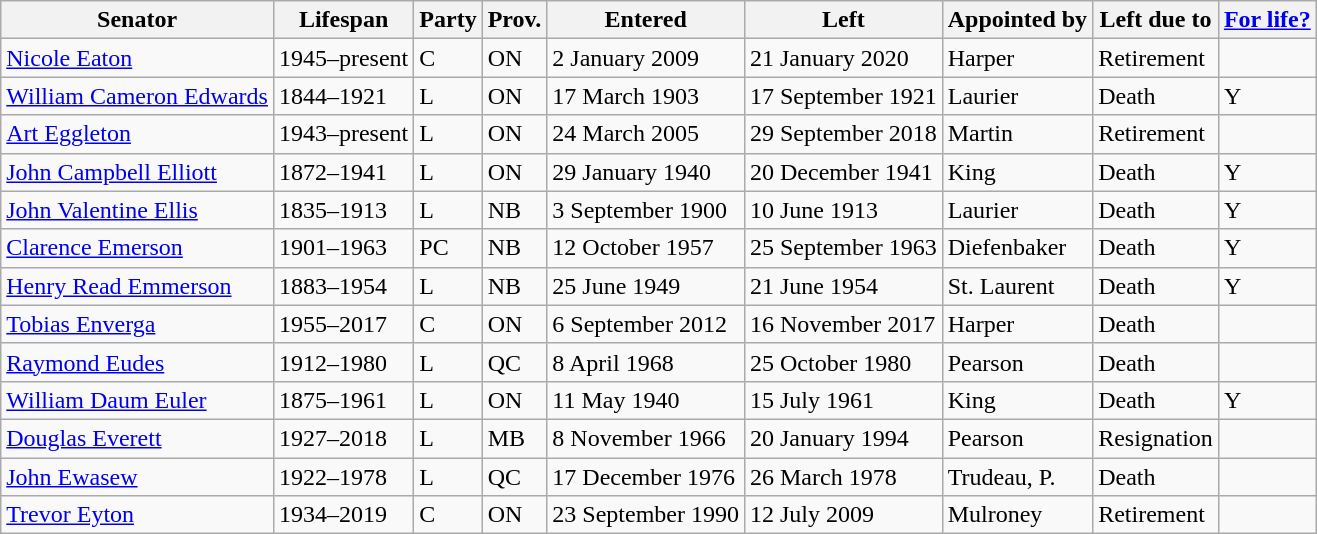<table class="wikitable sortable">
<tr>
<th>Senator</th>
<th>Lifespan</th>
<th>Party</th>
<th>Prov.</th>
<th>Entered</th>
<th>Left</th>
<th>Appointed by</th>
<th>Left due to</th>
<th><a href='#'>For life?</a></th>
</tr>
<tr>
<td><a href='#'>Nicole Eaton</a></td>
<td>1945–present</td>
<td>C</td>
<td>ON</td>
<td>2 January 2009</td>
<td>21 January 2020</td>
<td>Harper</td>
<td>Retirement</td>
<td></td>
</tr>
<tr>
<td><a href='#'>William Cameron Edwards</a></td>
<td>1844–1921</td>
<td>L</td>
<td>ON</td>
<td>17 March 1903</td>
<td>17 September 1921</td>
<td>Laurier</td>
<td>Death</td>
<td>Y</td>
</tr>
<tr>
<td><a href='#'>Art Eggleton</a></td>
<td>1943–present</td>
<td>L</td>
<td>ON</td>
<td>24 March 2005</td>
<td>29 September 2018</td>
<td>Martin</td>
<td>Retirement</td>
<td></td>
</tr>
<tr>
<td><a href='#'>John Campbell Elliott</a></td>
<td>1872–1941</td>
<td>L</td>
<td>ON</td>
<td>29 January 1940</td>
<td>20 December 1941</td>
<td>King</td>
<td>Death</td>
<td>Y</td>
</tr>
<tr>
<td><a href='#'>John Valentine Ellis</a></td>
<td>1835–1913</td>
<td>L</td>
<td>NB</td>
<td>3 September 1900</td>
<td>10 June 1913</td>
<td>Laurier</td>
<td>Death</td>
<td>Y</td>
</tr>
<tr>
<td><a href='#'>Clarence Emerson</a></td>
<td>1901–1963</td>
<td>PC</td>
<td>NB</td>
<td>12 October 1957</td>
<td>25 September 1963</td>
<td>Diefenbaker</td>
<td>Death</td>
<td>Y</td>
</tr>
<tr>
<td><a href='#'>Henry Read Emmerson</a></td>
<td>1883–1954</td>
<td>L</td>
<td>NB</td>
<td>25 June 1949</td>
<td>21 June 1954</td>
<td>St. Laurent</td>
<td>Death</td>
<td>Y</td>
</tr>
<tr>
<td><a href='#'>Tobias Enverga</a></td>
<td>1955–2017</td>
<td>C</td>
<td>ON</td>
<td>6 September 2012</td>
<td>16 November 2017</td>
<td>Harper</td>
<td>Death</td>
<td></td>
</tr>
<tr>
<td><a href='#'>Raymond Eudes</a></td>
<td>1912–1980</td>
<td>L</td>
<td>QC</td>
<td>8 April 1968</td>
<td>25 October 1980</td>
<td>Pearson</td>
<td>Death</td>
<td></td>
</tr>
<tr>
<td><a href='#'>William Daum Euler</a></td>
<td>1875–1961</td>
<td>L</td>
<td>ON</td>
<td>11 May 1940</td>
<td>15 July 1961</td>
<td>King</td>
<td>Death</td>
<td>Y</td>
</tr>
<tr>
<td><a href='#'>Douglas Everett</a></td>
<td>1927–2018</td>
<td>L</td>
<td>MB</td>
<td>8 November 1966</td>
<td>20 January 1994</td>
<td>Pearson</td>
<td>Resignation</td>
<td></td>
</tr>
<tr>
<td><a href='#'>John Ewasew</a></td>
<td>1922–1978</td>
<td>L</td>
<td>QC</td>
<td>17 December 1976</td>
<td>26 March 1978</td>
<td>Trudeau, P.</td>
<td>Death</td>
<td></td>
</tr>
<tr>
<td><a href='#'>Trevor Eyton</a></td>
<td>1934–2019</td>
<td>C</td>
<td>ON</td>
<td>23 September 1990</td>
<td>12 July 2009</td>
<td>Mulroney</td>
<td>Retirement</td>
<td></td>
</tr>
</table>
